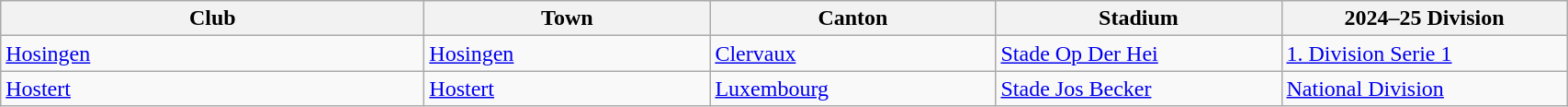<table class="wikitable">
<tr>
<th style="width:300px;">Club</th>
<th style="width:200px;">Town</th>
<th style="width:200px;">Canton</th>
<th style="width:200px;">Stadium</th>
<th style="width:200px;">2024–25 Division</th>
</tr>
<tr>
<td><a href='#'>Hosingen</a></td>
<td><a href='#'>Hosingen</a></td>
<td><a href='#'>Clervaux</a></td>
<td><a href='#'>Stade Op Der Hei</a></td>
<td><a href='#'>1. Division Serie 1</a></td>
</tr>
<tr>
<td><a href='#'>Hostert</a></td>
<td><a href='#'>Hostert</a></td>
<td><a href='#'>Luxembourg</a></td>
<td><a href='#'>Stade Jos Becker</a></td>
<td><a href='#'>National Division</a></td>
</tr>
</table>
